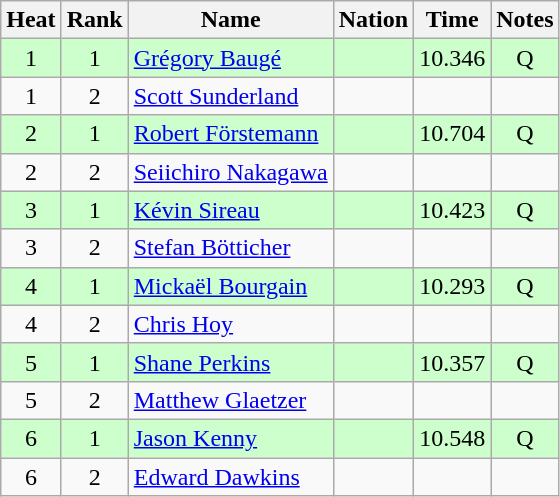<table class="wikitable sortable" style="text-align:center">
<tr>
<th>Heat</th>
<th>Rank</th>
<th>Name</th>
<th>Nation</th>
<th>Time</th>
<th>Notes</th>
</tr>
<tr bgcolor=ccffcc>
<td>1</td>
<td>1</td>
<td align=left><a href='#'>Grégory Baugé</a></td>
<td align=left></td>
<td>10.346</td>
<td>Q</td>
</tr>
<tr>
<td>1</td>
<td>2</td>
<td align=left><a href='#'>Scott Sunderland</a></td>
<td align=left></td>
<td></td>
<td></td>
</tr>
<tr bgcolor=ccffcc>
<td>2</td>
<td>1</td>
<td align=left><a href='#'>Robert Förstemann</a></td>
<td align=left></td>
<td>10.704</td>
<td>Q</td>
</tr>
<tr>
<td>2</td>
<td>2</td>
<td align=left><a href='#'>Seiichiro Nakagawa</a></td>
<td align=left></td>
<td></td>
<td></td>
</tr>
<tr bgcolor=ccffcc>
<td>3</td>
<td>1</td>
<td align=left><a href='#'>Kévin Sireau</a></td>
<td align=left></td>
<td>10.423</td>
<td>Q</td>
</tr>
<tr>
<td>3</td>
<td>2</td>
<td align=left><a href='#'>Stefan Bötticher</a></td>
<td align=left></td>
<td></td>
<td></td>
</tr>
<tr bgcolor=ccffcc>
<td>4</td>
<td>1</td>
<td align=left><a href='#'>Mickaël Bourgain</a></td>
<td align=left></td>
<td>10.293</td>
<td>Q</td>
</tr>
<tr>
<td>4</td>
<td>2</td>
<td align=left><a href='#'>Chris Hoy</a></td>
<td align=left></td>
<td></td>
<td></td>
</tr>
<tr bgcolor=ccffcc>
<td>5</td>
<td>1</td>
<td align=left><a href='#'>Shane Perkins</a></td>
<td align=left></td>
<td>10.357</td>
<td>Q</td>
</tr>
<tr>
<td>5</td>
<td>2</td>
<td align=left><a href='#'>Matthew Glaetzer</a></td>
<td align=left></td>
<td></td>
<td></td>
</tr>
<tr bgcolor=ccffcc>
<td>6</td>
<td>1</td>
<td align=left><a href='#'>Jason Kenny</a></td>
<td align=left></td>
<td>10.548</td>
<td>Q</td>
</tr>
<tr>
<td>6</td>
<td>2</td>
<td align=left><a href='#'>Edward Dawkins</a></td>
<td align=left></td>
<td></td>
<td></td>
</tr>
</table>
